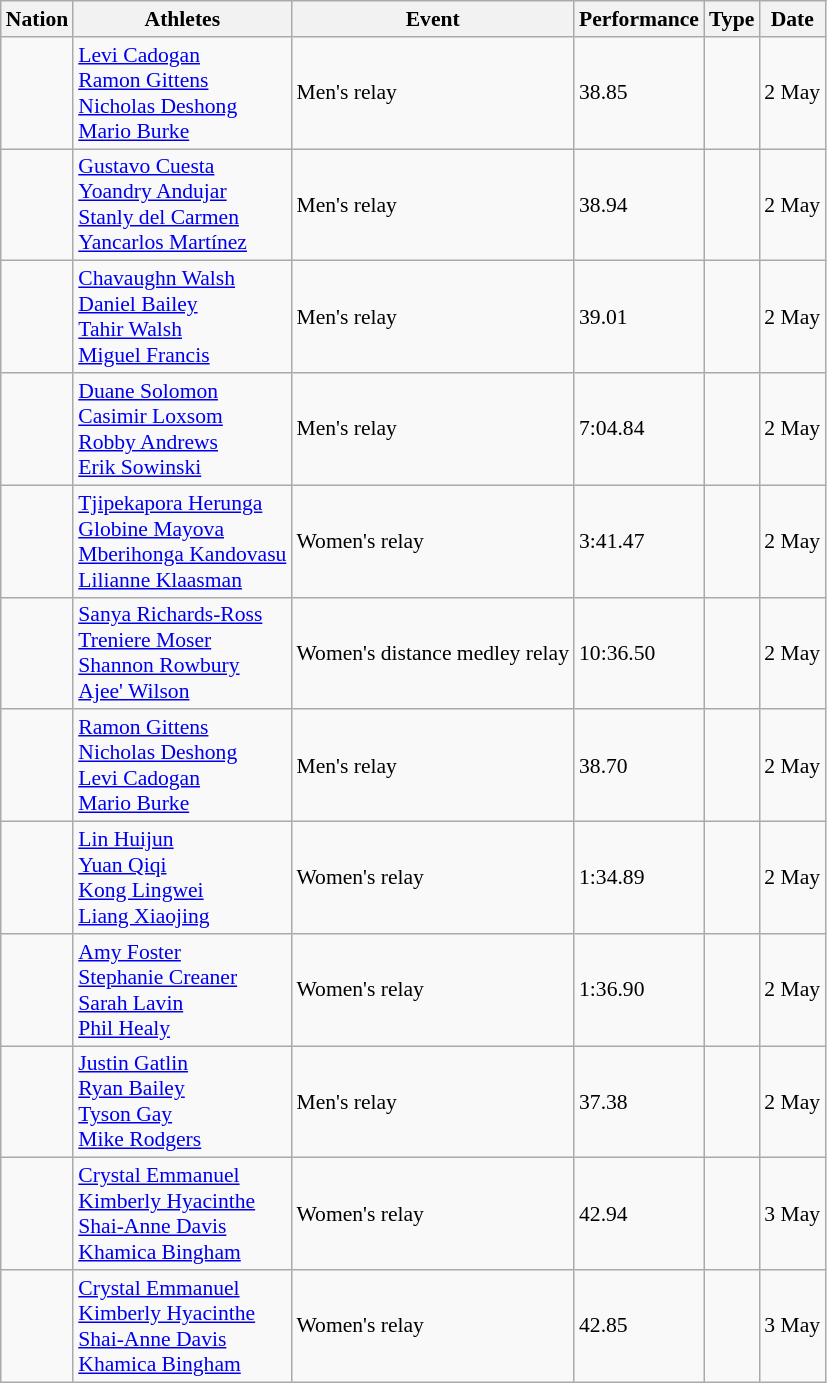<table class="wikitable sortable" style="font-size:90%">
<tr>
<th>Nation</th>
<th>Athletes</th>
<th>Event</th>
<th>Performance</th>
<th>Type</th>
<th>Date</th>
</tr>
<tr>
<td></td>
<td><a href='#'>Levi Cadogan</a><br><a href='#'>Ramon Gittens</a><br><a href='#'>Nicholas Deshong</a><br><a href='#'>Mario Burke</a></td>
<td>Men's  relay</td>
<td>38.85</td>
<td></td>
<td>2 May</td>
</tr>
<tr>
<td></td>
<td><a href='#'>Gustavo Cuesta</a><br><a href='#'>Yoandry Andujar</a><br><a href='#'>Stanly del Carmen</a><br><a href='#'>Yancarlos Martínez</a></td>
<td>Men's  relay</td>
<td>38.94</td>
<td></td>
<td>2 May</td>
</tr>
<tr>
<td></td>
<td><a href='#'>Chavaughn Walsh</a><br><a href='#'>Daniel Bailey</a><br><a href='#'>Tahir Walsh</a><br><a href='#'>Miguel Francis</a></td>
<td>Men's  relay</td>
<td>39.01</td>
<td></td>
<td>2 May</td>
</tr>
<tr>
<td></td>
<td><a href='#'>Duane Solomon</a><br><a href='#'>Casimir Loxsom</a><br><a href='#'>Robby Andrews</a><br><a href='#'>Erik Sowinski</a></td>
<td>Men's  relay</td>
<td>7:04.84</td>
<td></td>
<td>2 May</td>
</tr>
<tr>
<td></td>
<td><a href='#'>Tjipekapora Herunga</a><br><a href='#'>Globine Mayova</a><br><a href='#'>Mberihonga Kandovasu</a><br><a href='#'>Lilianne Klaasman</a></td>
<td>Women's  relay</td>
<td>3:41.47</td>
<td></td>
<td>2 May</td>
</tr>
<tr>
<td></td>
<td><a href='#'>Sanya Richards-Ross</a><br><a href='#'>Treniere Moser</a><br><a href='#'>Shannon Rowbury</a><br><a href='#'>Ajee' Wilson</a></td>
<td>Women's distance medley relay</td>
<td>10:36.50</td>
<td></td>
<td>2 May</td>
</tr>
<tr>
<td></td>
<td><a href='#'>Ramon Gittens</a><br><a href='#'>Nicholas Deshong</a><br><a href='#'>Levi Cadogan</a><br><a href='#'>Mario Burke</a></td>
<td>Men's  relay</td>
<td>38.70</td>
<td></td>
<td>2 May</td>
</tr>
<tr>
<td></td>
<td><a href='#'>Lin Huijun</a><br><a href='#'>Yuan Qiqi</a><br><a href='#'>Kong Lingwei</a><br><a href='#'>Liang Xiaojing</a></td>
<td>Women's  relay</td>
<td>1:34.89</td>
<td> </td>
<td>2 May</td>
</tr>
<tr>
<td></td>
<td><a href='#'>Amy Foster</a><br><a href='#'>Stephanie Creaner</a><br><a href='#'>Sarah Lavin</a><br><a href='#'>Phil Healy</a></td>
<td>Women's  relay</td>
<td>1:36.90</td>
<td></td>
<td>2 May</td>
</tr>
<tr>
<td></td>
<td><a href='#'>Justin Gatlin</a><br><a href='#'>Ryan Bailey</a><br><a href='#'>Tyson Gay</a><br><a href='#'>Mike Rodgers</a></td>
<td>Men's  relay</td>
<td>37.38</td>
<td></td>
<td>2 May</td>
</tr>
<tr>
<td></td>
<td><a href='#'>Crystal Emmanuel</a><br><a href='#'>Kimberly Hyacinthe</a><br><a href='#'>Shai-Anne Davis</a><br><a href='#'>Khamica Bingham</a></td>
<td>Women's  relay</td>
<td>42.94</td>
<td></td>
<td>3 May</td>
</tr>
<tr>
<td></td>
<td><a href='#'>Crystal Emmanuel</a><br><a href='#'>Kimberly Hyacinthe</a><br><a href='#'>Shai-Anne Davis</a><br><a href='#'>Khamica Bingham</a></td>
<td>Women's  relay</td>
<td>42.85</td>
<td></td>
<td>3 May</td>
</tr>
</table>
